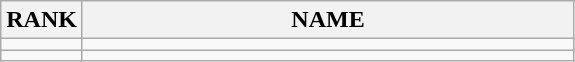<table class="wikitable">
<tr>
<th>RANK</th>
<th style="width: 20em">NAME</th>
</tr>
<tr>
<td align="center"></td>
<td></td>
</tr>
<tr>
<td align="center"></td>
<td></td>
</tr>
</table>
